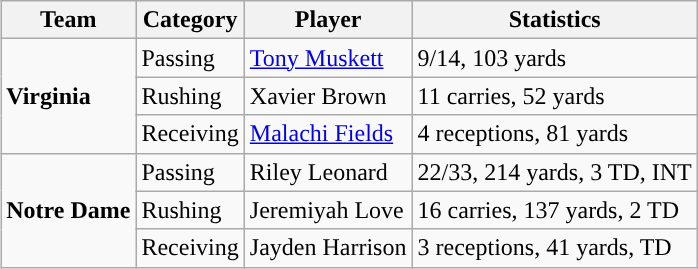<table class="wikitable" style="float: right;">
<tr>
<th>Team</th>
<th>Category</th>
<th>Player</th>
<th>Statistics</th>
</tr>
<tr>
<td rowspan=3><strong>Virginia</strong></td>
<td>Passing</td>
<td><a href='#'>Tony Muskett</a></td>
<td>9/14, 103 yards</td>
</tr>
<tr>
<td>Rushing</td>
<td>Xavier Brown</td>
<td>11 carries, 52 yards</td>
</tr>
<tr>
<td>Receiving</td>
<td><a href='#'>Malachi Fields</a></td>
<td>4 receptions, 81 yards</td>
</tr>
<tr>
<td rowspan=3><strong>Notre Dame</strong></td>
<td>Passing</td>
<td>Riley Leonard</td>
<td>22/33, 214 yards, 3 TD, INT</td>
</tr>
<tr>
<td>Rushing</td>
<td>Jeremiyah Love</td>
<td>16 carries, 137 yards, 2 TD</td>
</tr>
<tr>
<td>Receiving</td>
<td>Jayden Harrison</td>
<td>3 receptions, 41 yards, TD</td>
</tr>
</table>
